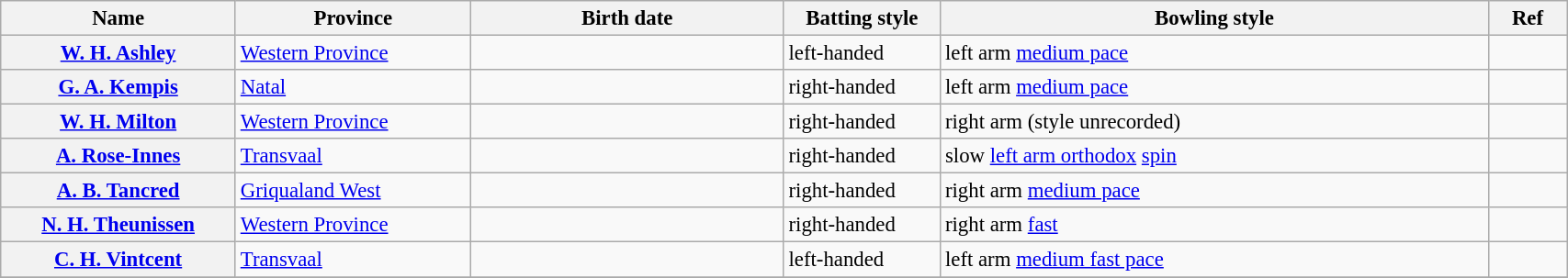<table class="wikitable plainrowheaders" style="font-size:95%; width:90%;">
<tr>
<th scope="col" width="15%">Name</th>
<th scope="col" width="15%">Province</th>
<th scope="col" width="20%">Birth date</th>
<th scope="col" width="10%">Batting style</th>
<th scope="col" width="35%">Bowling style</th>
<th scope="col" width="5%">Ref</th>
</tr>
<tr>
<th scope="row"><a href='#'>W. H. Ashley</a></th>
<td><a href='#'>Western Province</a></td>
<td></td>
<td>left-handed</td>
<td>left arm <a href='#'>medium pace</a></td>
<td></td>
</tr>
<tr>
<th scope="row"><a href='#'>G. A. Kempis</a></th>
<td><a href='#'>Natal</a></td>
<td></td>
<td>right-handed</td>
<td>left arm <a href='#'>medium pace</a></td>
<td></td>
</tr>
<tr>
<th scope="row"><a href='#'>W. H. Milton</a></th>
<td><a href='#'>Western Province</a></td>
<td></td>
<td>right-handed</td>
<td>right arm (style unrecorded)</td>
<td></td>
</tr>
<tr>
<th scope="row"><a href='#'>A. Rose-Innes</a></th>
<td><a href='#'>Transvaal</a></td>
<td></td>
<td>right-handed</td>
<td>slow <a href='#'>left arm orthodox</a> <a href='#'>spin</a></td>
<td></td>
</tr>
<tr>
<th scope="row"><a href='#'>A. B. Tancred</a></th>
<td><a href='#'>Griqualand West</a></td>
<td></td>
<td>right-handed</td>
<td>right arm <a href='#'>medium pace</a></td>
<td></td>
</tr>
<tr>
<th scope="row"><a href='#'>N. H. Theunissen</a></th>
<td><a href='#'>Western Province</a></td>
<td></td>
<td>right-handed</td>
<td>right arm <a href='#'>fast</a></td>
<td></td>
</tr>
<tr>
<th scope="row"><a href='#'>C. H. Vintcent</a></th>
<td><a href='#'>Transvaal</a></td>
<td></td>
<td>left-handed</td>
<td>left arm <a href='#'>medium fast pace</a></td>
<td></td>
</tr>
<tr>
</tr>
</table>
